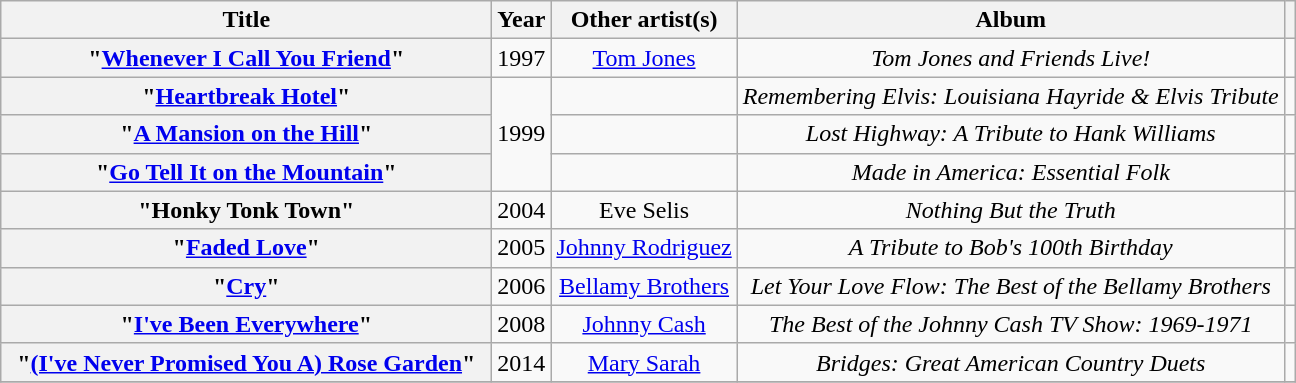<table class="wikitable plainrowheaders" style="text-align:center;" border="1">
<tr>
<th scope="col" style="width:20em;">Title</th>
<th scope="col">Year</th>
<th scope="col">Other artist(s)</th>
<th scope="col">Album</th>
<th scope="col"></th>
</tr>
<tr>
<th scope="row">"<a href='#'>Whenever I Call You Friend</a>"</th>
<td>1997</td>
<td><a href='#'>Tom Jones</a></td>
<td><em>Tom Jones and Friends Live!</em></td>
<td></td>
</tr>
<tr>
<th scope="row">"<a href='#'>Heartbreak Hotel</a>"</th>
<td rowspan="3">1999</td>
<td></td>
<td><em>Remembering Elvis: Louisiana Hayride & Elvis Tribute</em></td>
<td></td>
</tr>
<tr>
<th scope="row">"<a href='#'>A Mansion on the Hill</a>"</th>
<td></td>
<td><em>Lost Highway: A Tribute to Hank Williams</em></td>
<td></td>
</tr>
<tr>
<th scope="row">"<a href='#'>Go Tell It on the Mountain</a>"</th>
<td></td>
<td><em>Made in America: Essential Folk</em></td>
<td></td>
</tr>
<tr>
<th scope="row">"Honky Tonk Town"</th>
<td>2004</td>
<td>Eve Selis</td>
<td><em>Nothing But the Truth</em></td>
<td></td>
</tr>
<tr>
<th scope="row">"<a href='#'>Faded Love</a>"</th>
<td>2005</td>
<td><a href='#'>Johnny Rodriguez</a></td>
<td><em>A Tribute to Bob's 100th Birthday</em></td>
<td></td>
</tr>
<tr>
<th scope="row">"<a href='#'>Cry</a>"</th>
<td>2006</td>
<td><a href='#'>Bellamy Brothers</a></td>
<td><em>Let Your Love Flow: The Best of the Bellamy Brothers</em></td>
<td></td>
</tr>
<tr>
<th scope="row">"<a href='#'>I've Been Everywhere</a>"</th>
<td>2008</td>
<td><a href='#'>Johnny Cash</a></td>
<td><em>The Best of the Johnny Cash TV Show: 1969-1971</em></td>
<td></td>
</tr>
<tr>
<th scope="row">"<a href='#'>(I've Never Promised You A) Rose Garden</a>"</th>
<td>2014</td>
<td><a href='#'>Mary Sarah</a></td>
<td><em>Bridges: Great American Country Duets</em></td>
<td></td>
</tr>
<tr>
</tr>
</table>
